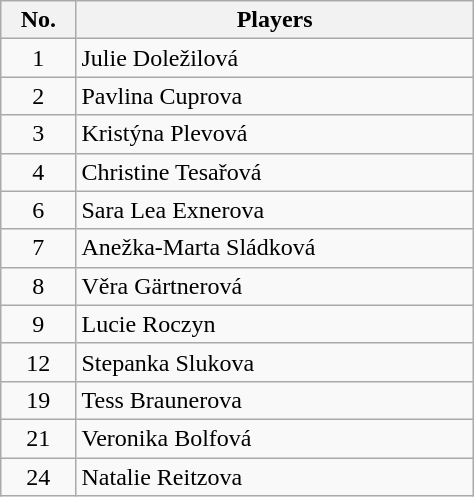<table class="wikitable" style="text-align: center; width:25%">
<tr>
<th>No.</th>
<th>Players</th>
</tr>
<tr>
<td>1</td>
<td align=left>Julie Doležilová</td>
</tr>
<tr>
<td>2</td>
<td align=left>Pavlina Cuprova</td>
</tr>
<tr>
<td>3</td>
<td align=left>Kristýna Plevová</td>
</tr>
<tr>
<td>4</td>
<td align=left>Christine Tesařová</td>
</tr>
<tr>
<td>6</td>
<td align=left>Sara Lea Exnerova</td>
</tr>
<tr>
<td>7</td>
<td align=left>Anežka-Marta Sládková</td>
</tr>
<tr>
<td>8</td>
<td align=left>Věra Gärtnerová</td>
</tr>
<tr>
<td>9</td>
<td align=left>Lucie Roczyn</td>
</tr>
<tr>
<td>12</td>
<td align=left>Stepanka Slukova</td>
</tr>
<tr>
<td>19</td>
<td align=left>Tess Braunerova</td>
</tr>
<tr>
<td>21</td>
<td align=left>Veronika Bolfová</td>
</tr>
<tr>
<td>24</td>
<td align=left>Natalie Reitzova</td>
</tr>
</table>
